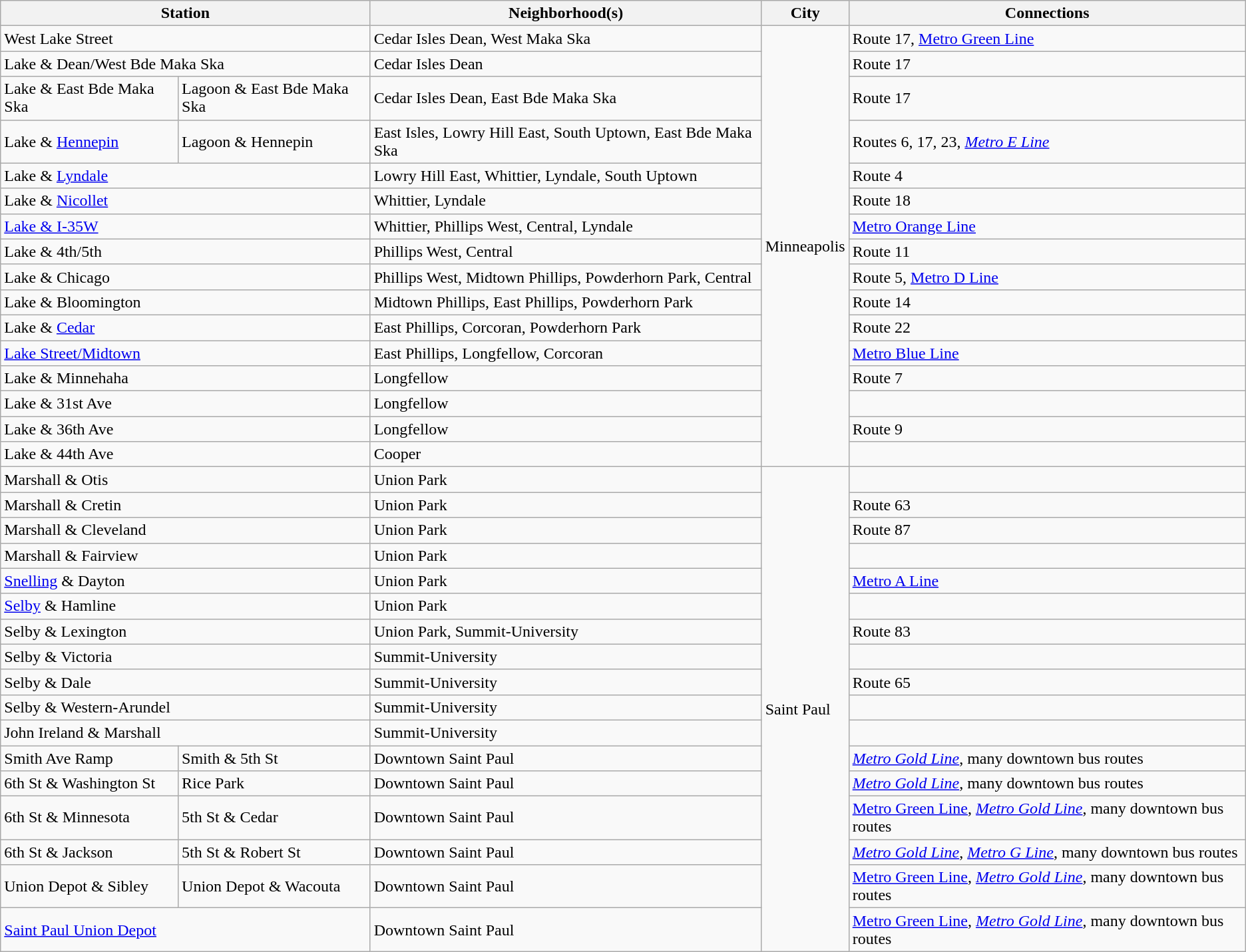<table class=wikitable>
<tr>
<th colspan="2">Station</th>
<th>Neighborhood(s)</th>
<th>City</th>
<th>Connections</th>
</tr>
<tr>
<td colspan="2">West Lake Street</td>
<td>Cedar Isles Dean, West Maka Ska</td>
<td rowspan="16">Minneapolis</td>
<td>Route 17, <a href='#'>Metro Green Line</a></td>
</tr>
<tr>
<td colspan="2">Lake & Dean/West Bde Maka Ska</td>
<td>Cedar Isles Dean</td>
<td>Route 17</td>
</tr>
<tr>
<td>Lake & East Bde Maka Ska</td>
<td>Lagoon & East Bde Maka Ska</td>
<td>Cedar Isles Dean, East Bde Maka Ska</td>
<td>Route 17</td>
</tr>
<tr>
<td>Lake & <a href='#'>Hennepin</a></td>
<td>Lagoon & Hennepin</td>
<td>East Isles, Lowry Hill East, South Uptown, East Bde Maka Ska</td>
<td>Routes 6, 17, 23, <em><a href='#'>Metro E Line</a></em></td>
</tr>
<tr>
<td colspan="2">Lake & <a href='#'>Lyndale</a></td>
<td>Lowry Hill East, Whittier, Lyndale, South Uptown</td>
<td>Route 4</td>
</tr>
<tr>
<td colspan="2">Lake & <a href='#'>Nicollet</a></td>
<td>Whittier, Lyndale</td>
<td>Route 18</td>
</tr>
<tr>
<td colspan="2"><a href='#'>Lake & I-35W</a></td>
<td>Whittier, Phillips West, Central, Lyndale</td>
<td><a href='#'>Metro Orange Line</a></td>
</tr>
<tr>
<td colspan="2">Lake & 4th/5th</td>
<td>Phillips West, Central</td>
<td>Route 11</td>
</tr>
<tr>
<td colspan="2">Lake & Chicago</td>
<td>Phillips West, Midtown Phillips, Powderhorn Park, Central</td>
<td>Route 5, <a href='#'>Metro D Line</a></td>
</tr>
<tr>
<td colspan="2">Lake & Bloomington</td>
<td>Midtown Phillips, East Phillips, Powderhorn Park</td>
<td>Route 14</td>
</tr>
<tr>
<td colspan="2">Lake & <a href='#'>Cedar</a></td>
<td>East Phillips, Corcoran, Powderhorn Park</td>
<td>Route 22</td>
</tr>
<tr>
<td colspan="2"><a href='#'>Lake Street/Midtown</a></td>
<td>East Phillips, Longfellow, Corcoran</td>
<td><a href='#'>Metro Blue Line</a></td>
</tr>
<tr>
<td colspan="2">Lake & Minnehaha</td>
<td>Longfellow</td>
<td>Route 7</td>
</tr>
<tr>
<td colspan="2">Lake & 31st Ave</td>
<td>Longfellow</td>
</tr>
<tr>
<td colspan="2">Lake & 36th Ave</td>
<td>Longfellow</td>
<td>Route 9</td>
</tr>
<tr>
<td colspan="2">Lake & 44th Ave</td>
<td>Cooper</td>
<td></td>
</tr>
<tr>
<td colspan="2">Marshall & Otis</td>
<td>Union Park</td>
<td rowspan="17">Saint Paul</td>
</tr>
<tr>
<td colspan="2">Marshall & Cretin</td>
<td>Union Park</td>
<td>Route 63</td>
</tr>
<tr>
<td colspan="2">Marshall & Cleveland</td>
<td>Union Park</td>
<td>Route 87</td>
</tr>
<tr>
<td colspan="2">Marshall & Fairview</td>
<td>Union Park</td>
</tr>
<tr>
<td colspan="2"><a href='#'>Snelling</a> & Dayton</td>
<td>Union Park</td>
<td><a href='#'>Metro A Line</a></td>
</tr>
<tr>
<td colspan="2"><a href='#'>Selby</a> & Hamline</td>
<td>Union Park</td>
</tr>
<tr>
<td colspan="2">Selby & Lexington</td>
<td>Union Park, Summit-University</td>
<td>Route 83</td>
</tr>
<tr>
<td colspan="2">Selby & Victoria</td>
<td>Summit-University</td>
</tr>
<tr>
<td colspan="2">Selby & Dale</td>
<td>Summit-University</td>
<td>Route 65</td>
</tr>
<tr>
<td colspan="2">Selby & Western-Arundel</td>
<td>Summit-University</td>
<td></td>
</tr>
<tr>
<td colspan="2">John Ireland & Marshall</td>
<td>Summit-University</td>
</tr>
<tr>
<td>Smith Ave Ramp</td>
<td>Smith & 5th St</td>
<td>Downtown Saint Paul</td>
<td><em><a href='#'>Metro Gold Line</a></em>, many downtown bus routes</td>
</tr>
<tr>
<td>6th St & Washington St</td>
<td>Rice Park</td>
<td>Downtown Saint Paul</td>
<td><em><a href='#'>Metro Gold Line</a></em>, many downtown bus routes</td>
</tr>
<tr>
<td>6th St & Minnesota</td>
<td>5th St & Cedar</td>
<td>Downtown Saint Paul</td>
<td><a href='#'>Metro Green Line</a>, <em><a href='#'>Metro Gold Line</a></em>, many downtown bus routes</td>
</tr>
<tr>
<td>6th St & Jackson</td>
<td>5th St & Robert St</td>
<td>Downtown Saint Paul</td>
<td><em><a href='#'>Metro Gold Line</a></em>, <em><a href='#'>Metro G Line</a></em>, many downtown bus routes</td>
</tr>
<tr>
<td>Union Depot & Sibley</td>
<td>Union Depot & Wacouta</td>
<td>Downtown Saint Paul</td>
<td><a href='#'>Metro Green Line</a>, <em><a href='#'>Metro Gold Line</a></em>, many downtown bus routes</td>
</tr>
<tr>
<td colspan="2"><a href='#'>Saint Paul Union Depot</a></td>
<td>Downtown Saint Paul</td>
<td><a href='#'>Metro Green Line</a>, <em><a href='#'>Metro Gold Line</a></em>, many downtown bus routes</td>
</tr>
</table>
